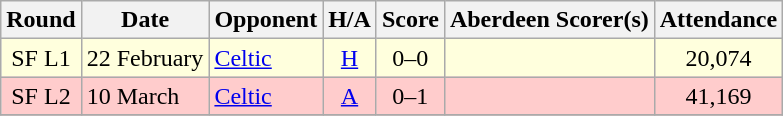<table class="wikitable" style="text-align:center">
<tr>
<th>Round</th>
<th>Date</th>
<th>Opponent</th>
<th>H/A</th>
<th>Score</th>
<th>Aberdeen Scorer(s)</th>
<th>Attendance</th>
</tr>
<tr bgcolor=#FFFFDD>
<td>SF L1</td>
<td align=left>22 February</td>
<td align=left><a href='#'>Celtic</a></td>
<td><a href='#'>H</a></td>
<td>0–0</td>
<td align=left></td>
<td>20,074</td>
</tr>
<tr bgcolor=#FFCCCC>
<td>SF L2</td>
<td align=left>10 March</td>
<td align=left><a href='#'>Celtic</a></td>
<td><a href='#'>A</a></td>
<td>0–1</td>
<td align=left></td>
<td>41,169</td>
</tr>
<tr>
</tr>
</table>
